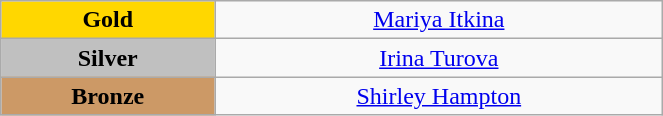<table class="wikitable" style="text-align:center; " width="35%">
<tr>
<td bgcolor="gold"><strong>Gold</strong></td>
<td><a href='#'>Mariya Itkina</a><br>  <small><em></em></small></td>
</tr>
<tr>
<td bgcolor="silver"><strong>Silver</strong></td>
<td><a href='#'>Irina Turova</a><br>  <small><em></em></small></td>
</tr>
<tr>
<td bgcolor="CC9966"><strong>Bronze</strong></td>
<td><a href='#'>Shirley Hampton</a><br>  <small><em></em></small></td>
</tr>
</table>
